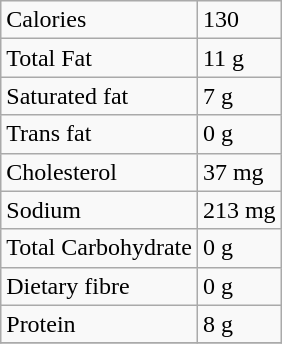<table class="wikitable">
<tr>
<td>Calories</td>
<td>130</td>
</tr>
<tr>
<td>Total Fat</td>
<td>11 g</td>
</tr>
<tr>
<td>Saturated fat</td>
<td>7 g</td>
</tr>
<tr>
<td>Trans fat</td>
<td>0 g</td>
</tr>
<tr>
<td>Cholesterol</td>
<td>37 mg</td>
</tr>
<tr>
<td>Sodium</td>
<td>213 mg</td>
</tr>
<tr>
<td>Total Carbohydrate</td>
<td>0 g</td>
</tr>
<tr>
<td>Dietary fibre</td>
<td>0 g</td>
</tr>
<tr>
<td>Protein</td>
<td>8 g</td>
</tr>
<tr>
</tr>
</table>
